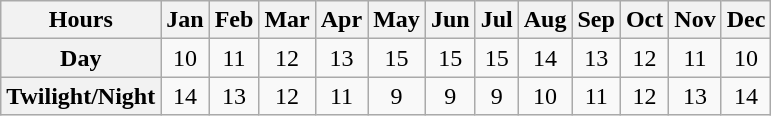<table class="wikitable" style="text-align:center;">
<tr>
<th>Hours</th>
<th>Jan</th>
<th>Feb</th>
<th>Mar</th>
<th>Apr</th>
<th>May</th>
<th>Jun</th>
<th>Jul</th>
<th>Aug</th>
<th>Sep</th>
<th>Oct</th>
<th>Nov</th>
<th>Dec</th>
</tr>
<tr>
<th>Day</th>
<td>10</td>
<td>11</td>
<td>12</td>
<td>13</td>
<td>15</td>
<td>15</td>
<td>15</td>
<td>14</td>
<td>13</td>
<td>12</td>
<td>11</td>
<td>10</td>
</tr>
<tr>
<th>Twilight/Night</th>
<td>14</td>
<td>13</td>
<td>12</td>
<td>11</td>
<td>9</td>
<td>9</td>
<td>9</td>
<td>10</td>
<td>11</td>
<td>12</td>
<td>13</td>
<td>14</td>
</tr>
</table>
